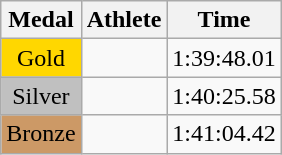<table class="wikitable">
<tr>
<th>Medal</th>
<th>Athlete</th>
<th>Time</th>
</tr>
<tr>
<td style="text-align:center;background-color:gold;">Gold</td>
<td></td>
<td>1:39:48.01</td>
</tr>
<tr>
<td style="text-align:center;background-color:silver;">Silver</td>
<td></td>
<td>1:40:25.58</td>
</tr>
<tr>
<td style="text-align:center;background-color:#CC9966;">Bronze</td>
<td></td>
<td>1:41:04.42</td>
</tr>
</table>
